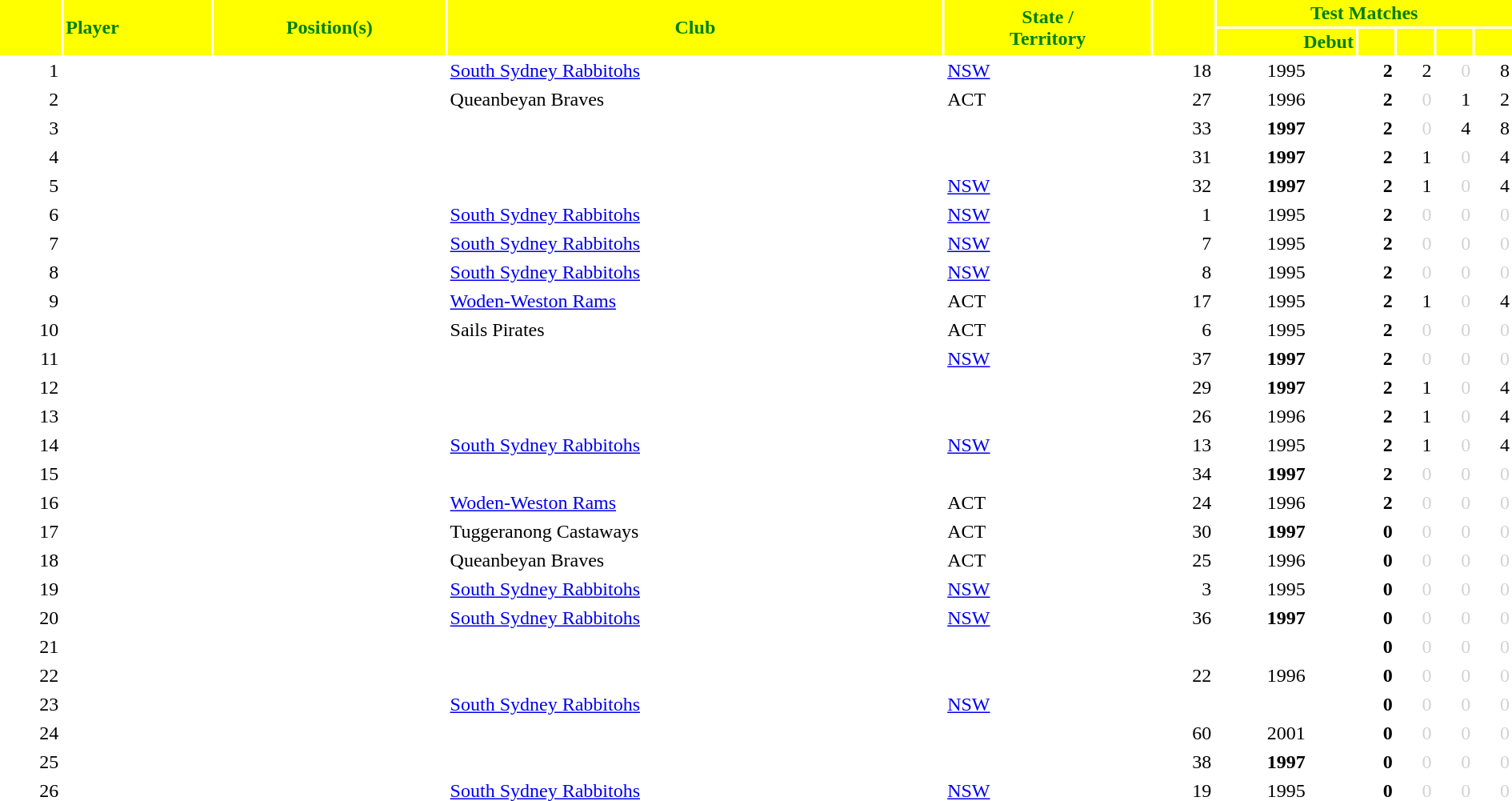<table class="sortable" border="0" cellspacing="2" cellpadding="2" style="width:100%; text-align:right;">
<tr style="background:yellow; color:green;">
<th rowspan=2 align=center class="unsortable"></th>
<th rowspan=2 align=left>Player</th>
<th rowspan=2 align=center class="unsortable">Position(s)</th>
<th rowspan=2 align=center>Club</th>
<th rowspan=2 align=center>State / <br> Territory</th>
<th rowspan=2 align=center></th>
<th colspan=5 align=center>Test Matches</th>
</tr>
<tr style="background:yellow; color:green;">
<th>Debut</th>
<th class="unsortable"></th>
<th class="unsortable"></th>
<th class="unsortable"></th>
<th class="unsortable"></th>
</tr>
<tr>
<td>1</td>
<td align=left></td>
<td align=center></td>
<td align=left><a href='#'>South Sydney Rabbitohs</a></td>
<td align=left> <a href='#'>NSW</a></td>
<td>18</td>
<td align=center>1995</td>
<td><strong>2</strong></td>
<td>2</td>
<td style="color:lightgray">0</td>
<td>8</td>
</tr>
<tr>
<td>2</td>
<td align=left></td>
<td align=center></td>
<td align=left>Queanbeyan Braves</td>
<td align=left> ACT</td>
<td>27</td>
<td align=center>1996</td>
<td><strong>2</strong></td>
<td style="color:lightgray">0</td>
<td>1</td>
<td>2</td>
</tr>
<tr>
<td>3</td>
<td align=left></td>
<td align=center></td>
<td align=center></td>
<td align=center></td>
<td>33</td>
<td align=center><strong>1997</strong></td>
<td><strong>2</strong></td>
<td style="color:lightgray">0</td>
<td>4</td>
<td>8</td>
</tr>
<tr>
<td>4</td>
<td align=left></td>
<td align=center></td>
<td align=center></td>
<td align=center></td>
<td>31</td>
<td align=center><strong>1997</strong></td>
<td><strong>2</strong></td>
<td>1</td>
<td style="color:lightgray">0</td>
<td>4</td>
</tr>
<tr>
<td>5</td>
<td align=left></td>
<td align=center></td>
<td align=center></td>
<td align=left> <a href='#'>NSW</a></td>
<td>32</td>
<td align=center><strong>1997</strong></td>
<td><strong>2</strong></td>
<td>1</td>
<td style="color:lightgray">0</td>
<td>4</td>
</tr>
<tr>
<td>6</td>
<td align=left></td>
<td align=center></td>
<td align=left><a href='#'>South Sydney Rabbitohs</a></td>
<td align=left> <a href='#'>NSW</a></td>
<td>1</td>
<td align=center>1995</td>
<td><strong>2</strong></td>
<td style="color:lightgray">0</td>
<td style="color:lightgray">0</td>
<td style="color:lightgray">0</td>
</tr>
<tr>
<td>7</td>
<td align=left></td>
<td align=center></td>
<td align=left><a href='#'>South Sydney Rabbitohs</a></td>
<td align=left> <a href='#'>NSW</a></td>
<td>7</td>
<td align=center>1995</td>
<td><strong>2</strong></td>
<td style="color:lightgray">0</td>
<td style="color:lightgray">0</td>
<td style="color:lightgray">0</td>
</tr>
<tr>
<td>8</td>
<td align=left></td>
<td align=center></td>
<td align=left><a href='#'>South Sydney Rabbitohs</a></td>
<td align=left> <a href='#'>NSW</a></td>
<td>8</td>
<td align=center>1995</td>
<td><strong>2</strong></td>
<td style="color:lightgray">0</td>
<td style="color:lightgray">0</td>
<td style="color:lightgray">0</td>
</tr>
<tr>
<td>9</td>
<td align=left></td>
<td align=center></td>
<td align=left><a href='#'>Woden-Weston Rams</a></td>
<td align=left> ACT</td>
<td>17</td>
<td align=center>1995</td>
<td><strong>2</strong></td>
<td>1</td>
<td style="color:lightgray">0</td>
<td>4</td>
</tr>
<tr>
<td>10</td>
<td align=left></td>
<td align=center></td>
<td align=left>Sails Pirates</td>
<td align=left> ACT</td>
<td>6</td>
<td align=center>1995</td>
<td><strong>2</strong></td>
<td style="color:lightgray">0</td>
<td style="color:lightgray">0</td>
<td style="color:lightgray">0</td>
</tr>
<tr>
<td>11</td>
<td align=left></td>
<td align=center></td>
<td align=center></td>
<td align=left> <a href='#'>NSW</a></td>
<td>37</td>
<td align=center><strong>1997</strong></td>
<td><strong>2</strong></td>
<td style="color:lightgray">0</td>
<td style="color:lightgray">0</td>
<td style="color:lightgray">0</td>
</tr>
<tr>
<td>12</td>
<td align=left></td>
<td align=center></td>
<td align=center></td>
<td align=center></td>
<td>29</td>
<td align=center><strong>1997</strong></td>
<td><strong>2</strong></td>
<td>1</td>
<td style="color:lightgray">0</td>
<td>4</td>
</tr>
<tr>
<td>13</td>
<td align=left></td>
<td align=center></td>
<td align=center></td>
<td align=center></td>
<td>26</td>
<td align=center>1996</td>
<td><strong>2</strong></td>
<td>1</td>
<td style="color:lightgray">0</td>
<td>4</td>
</tr>
<tr>
<td>14</td>
<td align=left></td>
<td align=center></td>
<td align=left><a href='#'>South Sydney Rabbitohs</a></td>
<td align=left> <a href='#'>NSW</a></td>
<td>13</td>
<td align=center>1995</td>
<td><strong>2</strong></td>
<td>1</td>
<td style="color:lightgray">0</td>
<td>4</td>
</tr>
<tr>
<td>15</td>
<td align=left></td>
<td align=center></td>
<td align=center></td>
<td align=center></td>
<td>34</td>
<td align=center><strong>1997</strong></td>
<td><strong>2</strong></td>
<td style="color:lightgray">0</td>
<td style="color:lightgray">0</td>
<td style="color:lightgray">0</td>
</tr>
<tr>
<td>16</td>
<td align=left></td>
<td align=center></td>
<td align=left><a href='#'>Woden-Weston Rams</a></td>
<td align=left> ACT</td>
<td>24</td>
<td align=center>1996</td>
<td><strong>2</strong></td>
<td style="color:lightgray">0</td>
<td style="color:lightgray">0</td>
<td style="color:lightgray">0</td>
</tr>
<tr>
<td>17</td>
<td align=left></td>
<td align=center></td>
<td align=left>Tuggeranong Castaways</td>
<td align=left> ACT</td>
<td>30</td>
<td align=center><strong>1997</strong></td>
<td><strong>0</strong></td>
<td style="color:lightgray">0</td>
<td style="color:lightgray">0</td>
<td style="color:lightgray">0</td>
</tr>
<tr>
<td>18</td>
<td align=left></td>
<td align=center></td>
<td align=left>Queanbeyan Braves</td>
<td align=left> ACT</td>
<td>25</td>
<td align=center>1996</td>
<td><strong>0</strong></td>
<td style="color:lightgray">0</td>
<td style="color:lightgray">0</td>
<td style="color:lightgray">0</td>
</tr>
<tr>
<td>19</td>
<td align=left></td>
<td align=center></td>
<td align=left><a href='#'>South Sydney Rabbitohs</a></td>
<td align=left> <a href='#'>NSW</a></td>
<td>3</td>
<td align=center>1995</td>
<td><strong>0</strong></td>
<td style="color:lightgray">0</td>
<td style="color:lightgray">0</td>
<td style="color:lightgray">0</td>
</tr>
<tr>
<td>20</td>
<td align=left></td>
<td align=center></td>
<td align=left><a href='#'>South Sydney Rabbitohs</a></td>
<td align=left> <a href='#'>NSW</a></td>
<td>36</td>
<td align=center><strong>1997</strong></td>
<td><strong>0</strong></td>
<td style="color:lightgray">0</td>
<td style="color:lightgray">0</td>
<td style="color:lightgray">0</td>
</tr>
<tr>
<td>21</td>
<td align=left></td>
<td align=center></td>
<td align=center></td>
<td align=center></td>
<td></td>
<td align=center></td>
<td><strong>0</strong></td>
<td style="color:lightgray">0</td>
<td style="color:lightgray">0</td>
<td style="color:lightgray">0</td>
</tr>
<tr>
<td>22</td>
<td align=left></td>
<td align=center></td>
<td align=center></td>
<td align=center></td>
<td>22</td>
<td align=center>1996</td>
<td><strong>0</strong></td>
<td style="color:lightgray">0</td>
<td style="color:lightgray">0</td>
<td style="color:lightgray">0</td>
</tr>
<tr>
<td>23</td>
<td align=left></td>
<td align=center></td>
<td align=left><a href='#'>South Sydney Rabbitohs</a></td>
<td align=left> <a href='#'>NSW</a></td>
<td></td>
<td align=center></td>
<td><strong>0</strong></td>
<td style="color:lightgray">0</td>
<td style="color:lightgray">0</td>
<td style="color:lightgray">0</td>
</tr>
<tr>
<td>24</td>
<td align=left></td>
<td align=center></td>
<td align=center></td>
<td align=center></td>
<td>60</td>
<td align=center>2001</td>
<td><strong>0</strong></td>
<td style="color:lightgray">0</td>
<td style="color:lightgray">0</td>
<td style="color:lightgray">0</td>
</tr>
<tr>
<td>25</td>
<td align=left></td>
<td align=center></td>
<td align=center></td>
<td align=center></td>
<td>38</td>
<td align=center><strong>1997</strong></td>
<td><strong>0</strong></td>
<td style="color:lightgray">0</td>
<td style="color:lightgray">0</td>
<td style="color:lightgray">0</td>
</tr>
<tr>
<td>26</td>
<td align=left></td>
<td align=center></td>
<td align=left><a href='#'>South Sydney Rabbitohs</a></td>
<td align=left> <a href='#'>NSW</a></td>
<td>19</td>
<td align=center>1995</td>
<td><strong>0</strong></td>
<td style="color:lightgray">0</td>
<td style="color:lightgray">0</td>
<td style="color:lightgray">0</td>
</tr>
</table>
